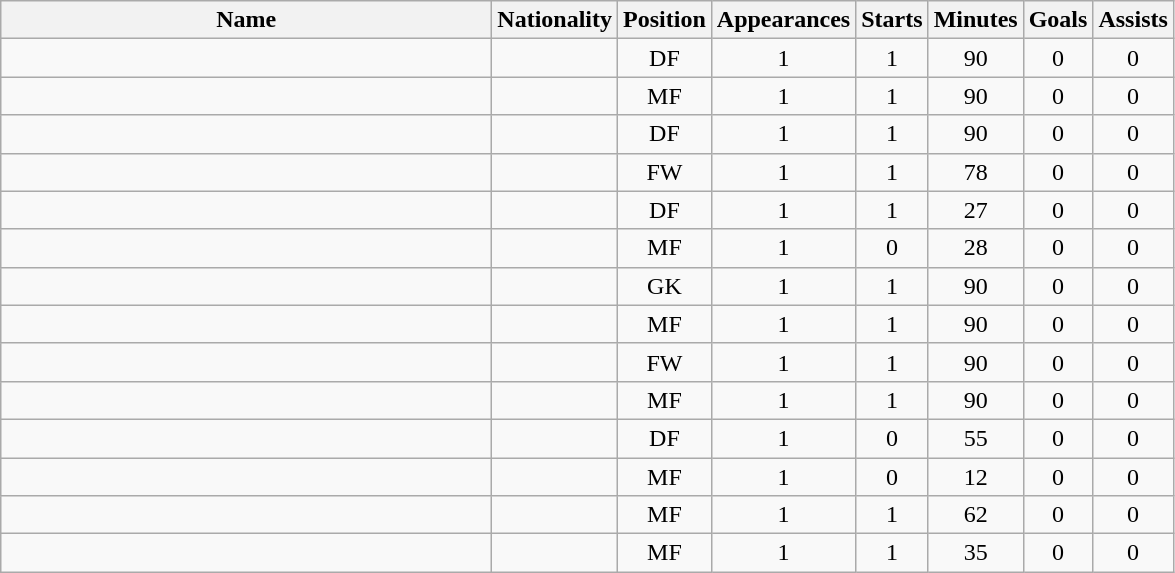<table class="wikitable sortable" style="text-align: center;">
<tr>
<th style="width:20em">Name</th>
<th>Nationality</th>
<th>Position</th>
<th>Appearances</th>
<th>Starts</th>
<th>Minutes</th>
<th>Goals</th>
<th>Assists</th>
</tr>
<tr>
<td align="left"></td>
<td align="left"></td>
<td>DF</td>
<td>1</td>
<td>1</td>
<td>90</td>
<td>0</td>
<td>0</td>
</tr>
<tr>
<td align="left"></td>
<td align="left"></td>
<td>MF</td>
<td>1</td>
<td>1</td>
<td>90</td>
<td>0</td>
<td>0</td>
</tr>
<tr>
<td align="left"></td>
<td align="left"></td>
<td>DF</td>
<td>1</td>
<td>1</td>
<td>90</td>
<td>0</td>
<td>0</td>
</tr>
<tr>
<td align="left"></td>
<td align="left"></td>
<td>FW</td>
<td>1</td>
<td>1</td>
<td>78</td>
<td>0</td>
<td>0</td>
</tr>
<tr>
<td align="left"></td>
<td align="left"></td>
<td>DF</td>
<td>1</td>
<td>1</td>
<td>27</td>
<td>0</td>
<td>0</td>
</tr>
<tr>
<td align="left"></td>
<td align="left"></td>
<td>MF</td>
<td>1</td>
<td>0</td>
<td>28</td>
<td>0</td>
<td>0</td>
</tr>
<tr>
<td align="left"></td>
<td align="left"></td>
<td>GK</td>
<td>1</td>
<td>1</td>
<td>90</td>
<td>0</td>
<td>0</td>
</tr>
<tr>
<td align="left"></td>
<td align="left"></td>
<td>MF</td>
<td>1</td>
<td>1</td>
<td>90</td>
<td>0</td>
<td>0</td>
</tr>
<tr>
<td align="left"></td>
<td align="left"></td>
<td>FW</td>
<td>1</td>
<td>1</td>
<td>90</td>
<td>0</td>
<td>0</td>
</tr>
<tr>
<td align="left"></td>
<td align="left"></td>
<td>MF</td>
<td>1</td>
<td>1</td>
<td>90</td>
<td>0</td>
<td>0</td>
</tr>
<tr>
<td align="left"></td>
<td align="left"></td>
<td>DF</td>
<td>1</td>
<td>0</td>
<td>55</td>
<td>0</td>
<td>0</td>
</tr>
<tr>
<td align="left"></td>
<td align="left"></td>
<td>MF</td>
<td>1</td>
<td>0</td>
<td>12</td>
<td>0</td>
<td>0</td>
</tr>
<tr>
<td align="left"></td>
<td align="left"></td>
<td>MF</td>
<td>1</td>
<td>1</td>
<td>62</td>
<td>0</td>
<td>0</td>
</tr>
<tr>
<td align="left"></td>
<td align="left"></td>
<td>MF</td>
<td>1</td>
<td>1</td>
<td>35</td>
<td>0</td>
<td>0</td>
</tr>
</table>
